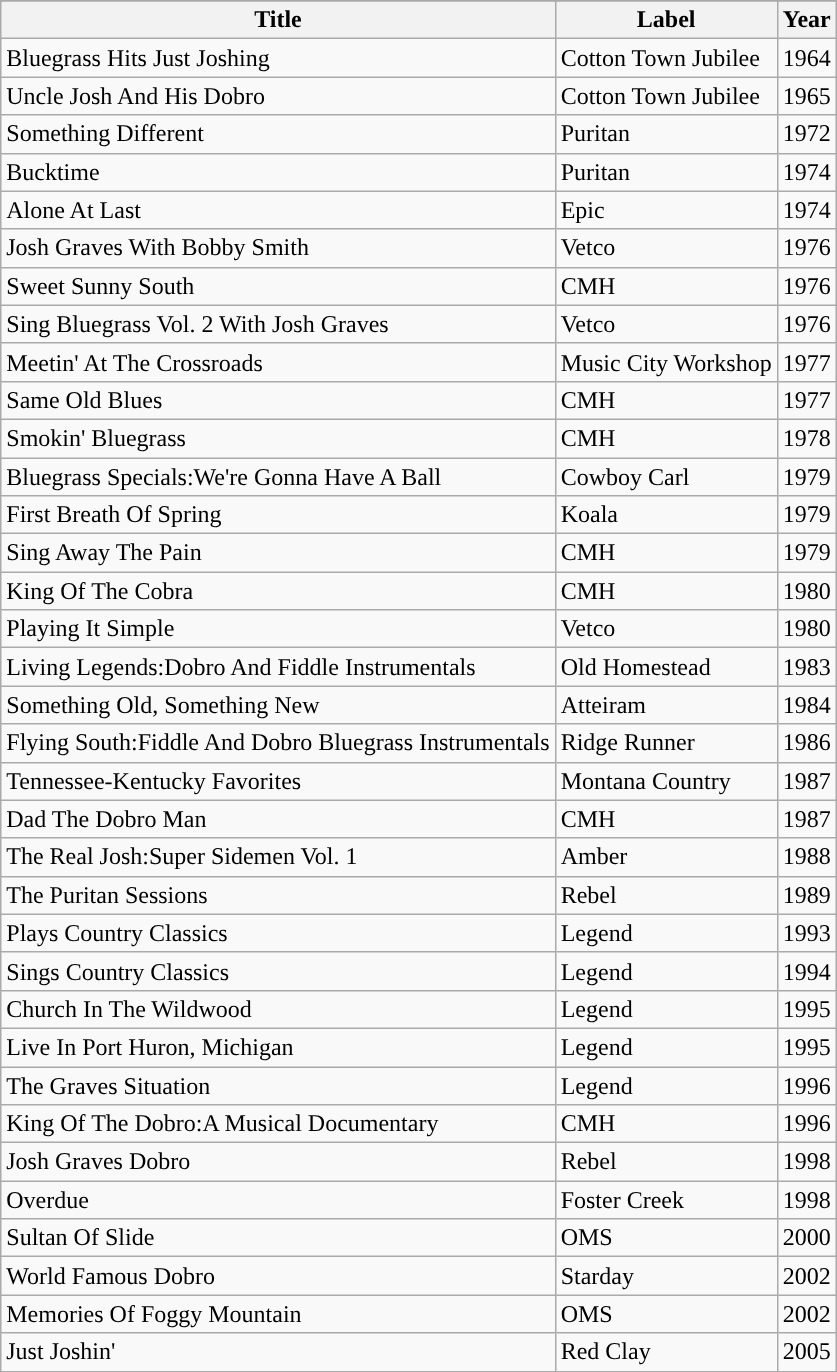<table class="wikitable">
<tr style="text-align:center; background:#f0f0f0;">
</tr>
<tr>
<th>Title</th>
<th>Label</th>
<th>Year</th>
</tr>
<tr>
<td>Bluegrass Hits Just Joshing</td>
<td>Cotton Town Jubilee</td>
<td>1964</td>
</tr>
<tr>
<td>Uncle Josh And His Dobro</td>
<td>Cotton Town Jubilee</td>
<td>1965</td>
</tr>
<tr>
<td>Something Different</td>
<td>Puritan</td>
<td>1972</td>
</tr>
<tr>
<td>Bucktime</td>
<td>Puritan</td>
<td>1974</td>
</tr>
<tr>
<td>Alone At Last</td>
<td>Epic</td>
<td>1974</td>
</tr>
<tr>
<td>Josh Graves With Bobby Smith</td>
<td>Vetco</td>
<td>1976</td>
</tr>
<tr>
<td>Sweet Sunny South</td>
<td>CMH</td>
<td>1976</td>
</tr>
<tr>
<td>Sing Bluegrass Vol. 2 With Josh Graves</td>
<td>Vetco</td>
<td>1976</td>
</tr>
<tr>
<td>Meetin' At The Crossroads</td>
<td>Music City Workshop</td>
<td>1977</td>
</tr>
<tr>
<td>Same Old Blues</td>
<td>CMH</td>
<td>1977</td>
</tr>
<tr>
<td>Smokin' Bluegrass</td>
<td>CMH</td>
<td>1978</td>
</tr>
<tr>
<td>Bluegrass Specials:We're Gonna Have A Ball</td>
<td>Cowboy Carl</td>
<td>1979</td>
</tr>
<tr>
<td>First Breath Of Spring</td>
<td>Koala</td>
<td>1979</td>
</tr>
<tr>
<td>Sing Away The Pain</td>
<td>CMH</td>
<td>1979</td>
</tr>
<tr>
<td>King Of The Cobra</td>
<td>CMH</td>
<td>1980</td>
</tr>
<tr>
<td>Playing It Simple</td>
<td>Vetco</td>
<td>1980</td>
</tr>
<tr>
<td>Living Legends:Dobro And Fiddle Instrumentals</td>
<td>Old Homestead</td>
<td>1983</td>
</tr>
<tr>
<td>Something Old, Something New</td>
<td>Atteiram</td>
<td>1984</td>
</tr>
<tr>
<td>Flying South:Fiddle And Dobro Bluegrass Instrumentals</td>
<td>Ridge Runner</td>
<td>1986</td>
</tr>
<tr>
<td>Tennessee-Kentucky Favorites</td>
<td>Montana Country</td>
<td>1987</td>
</tr>
<tr>
<td>Dad The Dobro Man</td>
<td>CMH</td>
<td>1987</td>
</tr>
<tr>
<td>The Real Josh:Super Sidemen Vol. 1</td>
<td>Amber</td>
<td>1988</td>
</tr>
<tr>
<td>The Puritan Sessions</td>
<td>Rebel</td>
<td>1989</td>
</tr>
<tr>
<td>Plays Country Classics</td>
<td>Legend</td>
<td>1993</td>
</tr>
<tr>
<td>Sings Country Classics</td>
<td>Legend</td>
<td>1994</td>
</tr>
<tr>
<td>Church In The Wildwood</td>
<td>Legend</td>
<td>1995</td>
</tr>
<tr>
<td>Live In Port Huron, Michigan</td>
<td>Legend</td>
<td>1995</td>
</tr>
<tr>
<td>The Graves Situation</td>
<td>Legend</td>
<td>1996</td>
</tr>
<tr>
<td>King Of The Dobro:A Musical Documentary</td>
<td>CMH</td>
<td>1996</td>
</tr>
<tr>
<td>Josh Graves Dobro</td>
<td>Rebel</td>
<td>1998</td>
</tr>
<tr>
<td>Overdue</td>
<td>Foster Creek</td>
<td>1998</td>
</tr>
<tr>
<td>Sultan Of Slide</td>
<td>OMS</td>
<td>2000</td>
</tr>
<tr>
<td>World Famous Dobro</td>
<td>Starday</td>
<td>2002</td>
</tr>
<tr>
<td>Memories Of Foggy Mountain</td>
<td>OMS</td>
<td>2002</td>
</tr>
<tr>
<td>Just Joshin'</td>
<td>Red Clay</td>
<td>2005</td>
</tr>
</table>
